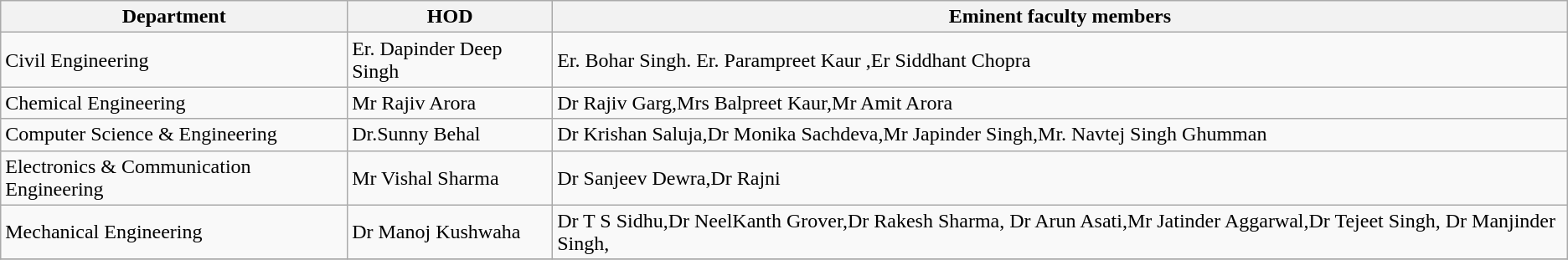<table class="wikitable sortable">
<tr>
<th>Department</th>
<th>HOD</th>
<th>Eminent faculty members</th>
</tr>
<tr>
<td>Civil Engineering</td>
<td>Er. Dapinder Deep Singh</td>
<td>Er. Bohar Singh. Er. Parampreet Kaur ,Er Siddhant Chopra</td>
</tr>
<tr>
<td>Chemical Engineering</td>
<td>Mr Rajiv Arora</td>
<td>Dr Rajiv Garg,Mrs Balpreet Kaur,Mr Amit Arora</td>
</tr>
<tr>
<td>Computer Science & Engineering</td>
<td>Dr.Sunny Behal</td>
<td>Dr Krishan Saluja,Dr Monika Sachdeva,Mr Japinder Singh,Mr. Navtej Singh Ghumman</td>
</tr>
<tr>
<td>Electronics & Communication Engineering</td>
<td>Mr Vishal Sharma</td>
<td>Dr Sanjeev Dewra,Dr Rajni</td>
</tr>
<tr>
<td>Mechanical Engineering</td>
<td>Dr Manoj Kushwaha</td>
<td>Dr T S Sidhu,Dr NeelKanth Grover,Dr Rakesh Sharma, Dr Arun Asati,Mr Jatinder Aggarwal,Dr Tejeet Singh, Dr Manjinder Singh,</td>
</tr>
<tr>
</tr>
</table>
